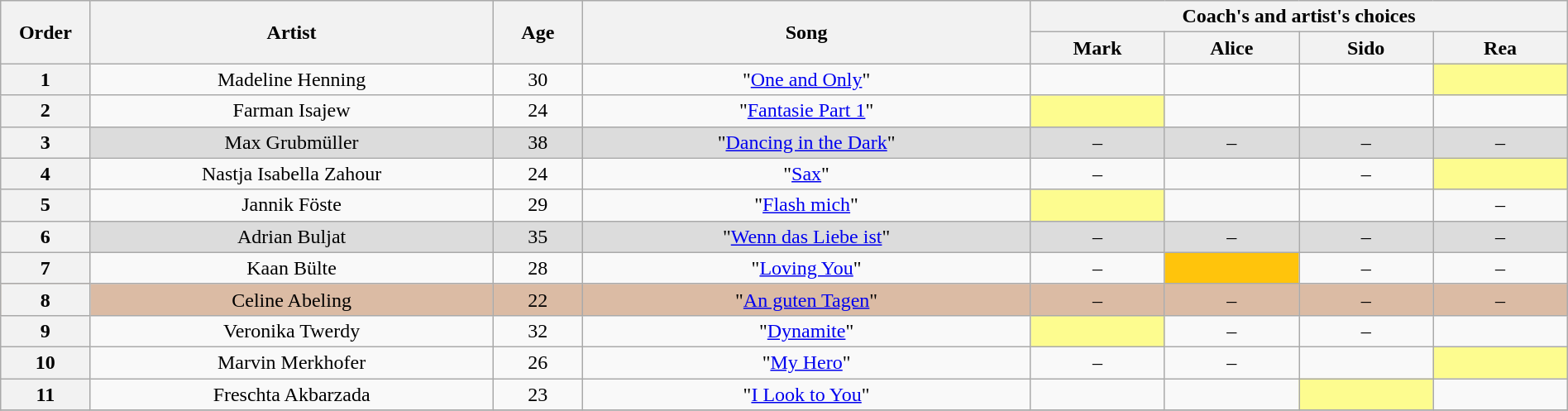<table class="wikitable" style="text-align:center; width:100%;">
<tr>
<th scope="col" rowspan="2" style="width:04%;">Order</th>
<th scope="col" rowspan="2" style="width:18%;">Artist</th>
<th scope="col" rowspan="2" style="width:04%;">Age</th>
<th scope="col" rowspan="2" style="width:20%;">Song</th>
<th scope="col" colspan="4" style="width:24%;">Coach's and artist's choices</th>
</tr>
<tr>
<th style="width:06%;">Mark</th>
<th style="width:06%;">Alice</th>
<th style="width:06%;">Sido</th>
<th style="width:06%;">Rea</th>
</tr>
<tr>
<th>1</th>
<td>Madeline Henning</td>
<td>30</td>
<td>"<a href='#'>One and Only</a>"</td>
<td><strong></strong></td>
<td><strong></strong></td>
<td><strong></strong></td>
<td style="background: #fdfc8f;"><strong></strong></td>
</tr>
<tr>
<th>2</th>
<td>Farman Isajew</td>
<td>24</td>
<td>"<a href='#'>Fantasie Part 1</a>"</td>
<td style="background: #fdfc8f;"><strong></strong></td>
<td><strong></strong></td>
<td><strong></strong></td>
<td><strong></strong></td>
</tr>
<tr style="background: #dcdcdc;" |>
<th>3</th>
<td>Max Grubmüller</td>
<td>38</td>
<td>"<a href='#'>Dancing in the Dark</a>"</td>
<td>–</td>
<td>–</td>
<td>–</td>
<td>–</td>
</tr>
<tr>
<th>4</th>
<td>Nastja Isabella Zahour</td>
<td>24</td>
<td>"<a href='#'>Sax</a>"</td>
<td>–</td>
<td><strong></strong></td>
<td>–</td>
<td style="background: #fdfc8f;"><strong></strong></td>
</tr>
<tr>
<th>5</th>
<td>Jannik Föste</td>
<td>29</td>
<td>"<a href='#'>Flash mich</a>"</td>
<td style="background: #fdfc8f;"><strong></strong></td>
<td><strong></strong></td>
<td><strong></strong></td>
<td>–</td>
</tr>
<tr style="background: #dcdcdc;" |>
<th>6</th>
<td>Adrian Buljat</td>
<td>35</td>
<td>"<a href='#'>Wenn das Liebe ist</a>"</td>
<td>–</td>
<td>–</td>
<td>–</td>
<td>–</td>
</tr>
<tr>
<th>7</th>
<td>Kaan Bülte</td>
<td>28</td>
<td>"<a href='#'>Loving You</a>"</td>
<td>–</td>
<td style="background: #ffc40c;"><strong></strong></td>
<td>–</td>
<td>–</td>
</tr>
<tr style="background: #dbbba4;" |>
<th>8</th>
<td>Celine Abeling</td>
<td>22</td>
<td>"<a href='#'>An guten Tagen</a>"</td>
<td>–</td>
<td>–</td>
<td>–</td>
<td>–</td>
</tr>
<tr>
<th>9</th>
<td>Veronika Twerdy</td>
<td>32</td>
<td>"<a href='#'>Dynamite</a>"</td>
<td style="background: #fdfc8f;"><strong></strong></td>
<td>–</td>
<td>–</td>
<td><strong></strong></td>
</tr>
<tr>
<th>10</th>
<td>Marvin Merkhofer</td>
<td>26</td>
<td>"<a href='#'>My Hero</a>"</td>
<td>–</td>
<td>–</td>
<td><strong></strong></td>
<td style="background: #fdfc8f;"><strong></strong></td>
</tr>
<tr>
<th>11</th>
<td>Freschta Akbarzada</td>
<td>23</td>
<td>"<a href='#'>I Look to You</a>"</td>
<td><strong></strong></td>
<td><strong></strong></td>
<td style="background: #fdfc8f;"><strong></strong></td>
<td><strong></strong></td>
</tr>
<tr>
</tr>
</table>
